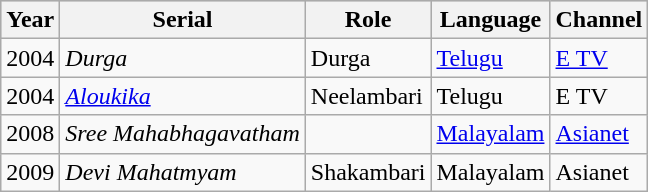<table class="wikitable sortable">
<tr style="background:#ccc; text-align:center;">
<th>Year</th>
<th>Serial</th>
<th>Role</th>
<th>Language</th>
<th>Channel</th>
</tr>
<tr>
<td>2004</td>
<td><em>Durga</em></td>
<td>Durga</td>
<td><a href='#'>Telugu</a></td>
<td><a href='#'>E TV</a></td>
</tr>
<tr>
<td>2004</td>
<td><em><a href='#'>Aloukika</a></em></td>
<td>Neelambari</td>
<td>Telugu</td>
<td>E TV</td>
</tr>
<tr>
<td>2008</td>
<td><em>Sree Mahabhagavatham</em></td>
<td></td>
<td><a href='#'>Malayalam</a></td>
<td><a href='#'>Asianet</a></td>
</tr>
<tr>
<td>2009</td>
<td><em>Devi Mahatmyam</em></td>
<td>Shakambari</td>
<td>Malayalam</td>
<td>Asianet</td>
</tr>
</table>
